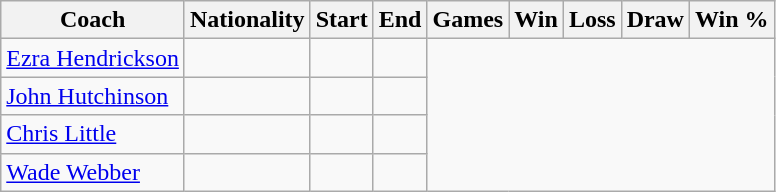<table class="wikitable" style="margin-left: lem;">
<tr>
<th>Coach</th>
<th>Nationality</th>
<th>Start</th>
<th>End</th>
<th>Games</th>
<th><strong>Win</strong></th>
<th>Loss</th>
<th>Draw</th>
<th>Win %</th>
</tr>
<tr>
<td><a href='#'>Ezra Hendrickson</a></td>
<td></td>
<td></td>
<td><br></td>
</tr>
<tr>
<td><a href='#'>John Hutchinson</a></td>
<td></td>
<td></td>
<td><br></td>
</tr>
<tr>
<td><a href='#'>Chris Little</a></td>
<td></td>
<td></td>
<td><br></td>
</tr>
<tr>
<td><a href='#'>Wade Webber</a></td>
<td></td>
<td></td>
<td><br></td>
</tr>
</table>
